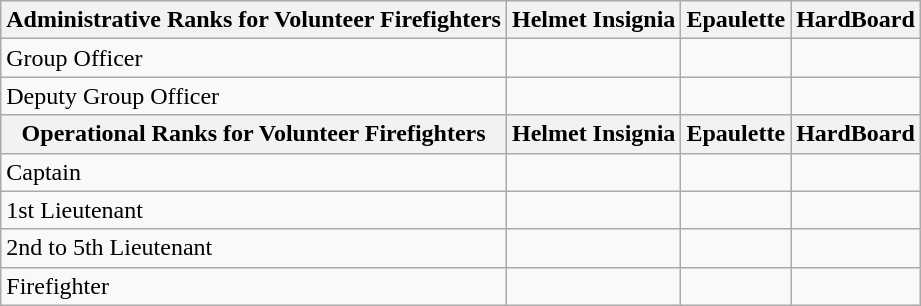<table class="wikitable">
<tr>
<th>Administrative Ranks for Volunteer Firefighters</th>
<th>Helmet Insignia</th>
<th>Epaulette</th>
<th>HardBoard</th>
</tr>
<tr>
<td>Group Officer</td>
<td></td>
<td></td>
<td></td>
</tr>
<tr>
<td>Deputy Group Officer</td>
<td></td>
<td></td>
<td></td>
</tr>
<tr>
<th>Operational Ranks for Volunteer Firefighters</th>
<th>Helmet Insignia</th>
<th>Epaulette</th>
<th>HardBoard</th>
</tr>
<tr>
<td>Captain</td>
<td></td>
<td></td>
<td></td>
</tr>
<tr>
<td>1st Lieutenant</td>
<td></td>
<td></td>
<td></td>
</tr>
<tr>
<td>2nd to 5th Lieutenant</td>
<td></td>
<td></td>
<td></td>
</tr>
<tr>
<td>Firefighter</td>
<td></td>
<td></td>
<td></td>
</tr>
</table>
